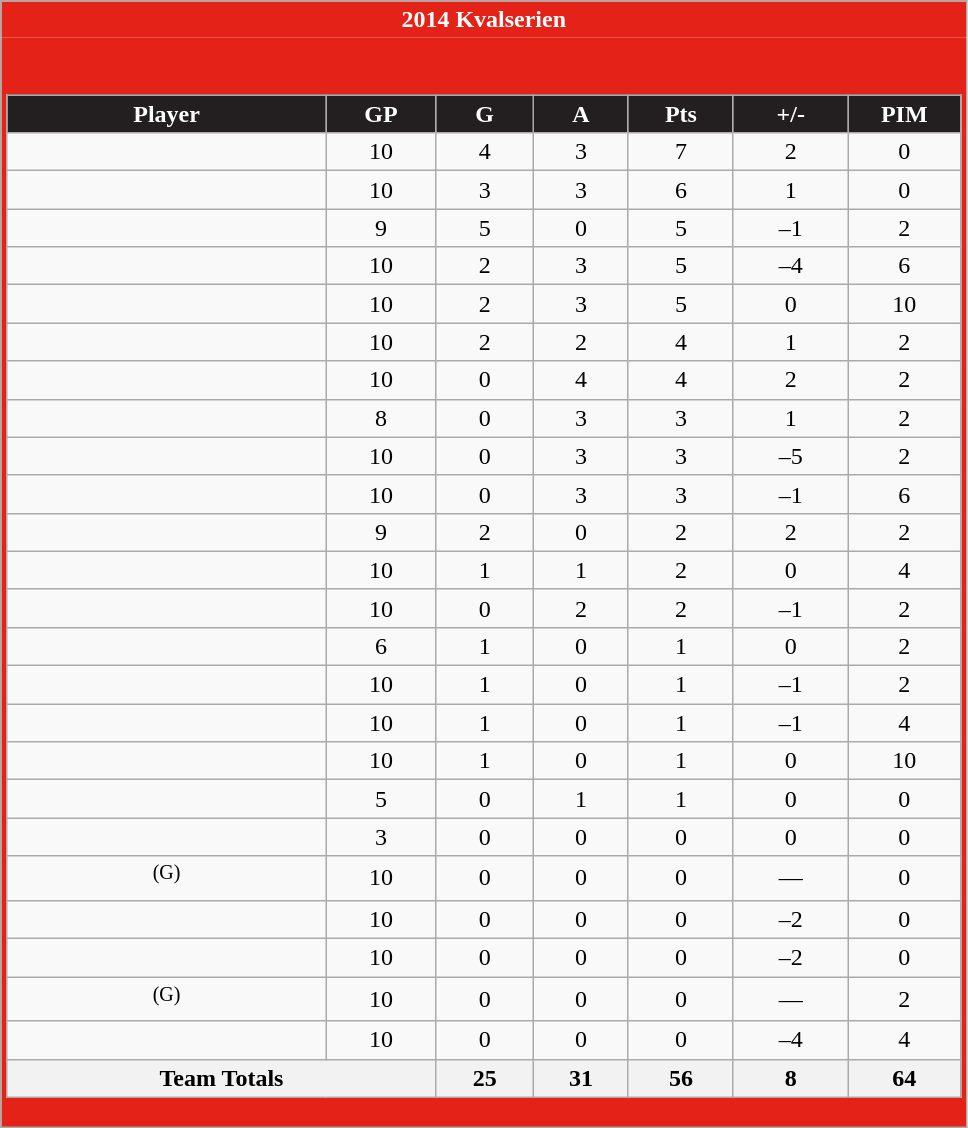<table class="wikitable" style="border: 1px solid #aaa;">
<tr>
<th style="background:#E42217; color:#FFFFFF; border: 0;">2014 Kvalserien</th>
</tr>
<tr>
<td style="background: #E42217; border: 0;" colspan="4"><br><table class="wikitable sortable" style="width: 100%; text-align: center;">
<tr>
<th style="background:#231F20; color:#FFFFFF; width: 12.5em;">Player</th>
<th style="background:#231F20; color:#FFFFFF; width: 4em;">GP</th>
<th style="background:#231F20; color:#FFFFFF; width: 3.5em;">G</th>
<th style="background:#231F20; color:#FFFFFF; width: 3.4em;">A</th>
<th style="background:#231F20; color:#FFFFFF; width: 3.8em;">Pts</th>
<th style="background:#231F20; color:#FFFFFF; width: 4.2em;">+/-</th>
<th style="background:#231F20; color:#FFFFFF; width: 4.1em;">PIM</th>
</tr>
<tr align=center>
<td></td>
<td>10</td>
<td>4</td>
<td>3</td>
<td>7</td>
<td>2</td>
<td>0</td>
</tr>
<tr align=center>
<td></td>
<td>10</td>
<td>3</td>
<td>3</td>
<td>6</td>
<td>1</td>
<td>0</td>
</tr>
<tr align=center>
<td></td>
<td>9</td>
<td>5</td>
<td>0</td>
<td>5</td>
<td>–1</td>
<td>2</td>
</tr>
<tr align=center>
<td></td>
<td>10</td>
<td>2</td>
<td>3</td>
<td>5</td>
<td>–4</td>
<td>6</td>
</tr>
<tr align=center>
<td></td>
<td>10</td>
<td>2</td>
<td>3</td>
<td>5</td>
<td>0</td>
<td>10</td>
</tr>
<tr align=center>
<td></td>
<td>10</td>
<td>2</td>
<td>2</td>
<td>4</td>
<td>1</td>
<td>2</td>
</tr>
<tr align=center>
<td></td>
<td>10</td>
<td>0</td>
<td>4</td>
<td>4</td>
<td>2</td>
<td>2</td>
</tr>
<tr align=center>
<td></td>
<td>8</td>
<td>0</td>
<td>3</td>
<td>3</td>
<td>1</td>
<td>2</td>
</tr>
<tr align=center>
<td></td>
<td>10</td>
<td>0</td>
<td>3</td>
<td>3</td>
<td>–5</td>
<td>2</td>
</tr>
<tr align=center>
<td></td>
<td>10</td>
<td>0</td>
<td>3</td>
<td>3</td>
<td>–1</td>
<td>6</td>
</tr>
<tr align=center>
<td></td>
<td>9</td>
<td>2</td>
<td>0</td>
<td>2</td>
<td>2</td>
<td>2</td>
</tr>
<tr align=center>
<td></td>
<td>10</td>
<td>1</td>
<td>1</td>
<td>2</td>
<td>0</td>
<td>4</td>
</tr>
<tr align=center>
<td></td>
<td>10</td>
<td>0</td>
<td>2</td>
<td>2</td>
<td>–1</td>
<td>2</td>
</tr>
<tr align=center>
<td></td>
<td>6</td>
<td>1</td>
<td>0</td>
<td>1</td>
<td>0</td>
<td>2</td>
</tr>
<tr align=center>
<td></td>
<td>10</td>
<td>1</td>
<td>0</td>
<td>1</td>
<td>–1</td>
<td>2</td>
</tr>
<tr align=center>
<td></td>
<td>10</td>
<td>1</td>
<td>0</td>
<td>1</td>
<td>–1</td>
<td>4</td>
</tr>
<tr align=center>
<td></td>
<td>10</td>
<td>1</td>
<td>0</td>
<td>1</td>
<td>0</td>
<td>10</td>
</tr>
<tr align=center>
<td></td>
<td>5</td>
<td>0</td>
<td>1</td>
<td>1</td>
<td>0</td>
<td>0</td>
</tr>
<tr align=center>
<td></td>
<td>3</td>
<td>0</td>
<td>0</td>
<td>0</td>
<td>0</td>
<td>0</td>
</tr>
<tr align=center>
<td><sup>(G)</sup></td>
<td>10</td>
<td>0</td>
<td>0</td>
<td>0</td>
<td>—</td>
<td>0</td>
</tr>
<tr align=center>
<td></td>
<td>10</td>
<td>0</td>
<td>0</td>
<td>0</td>
<td>–2</td>
<td>0</td>
</tr>
<tr align=center>
<td></td>
<td>10</td>
<td>0</td>
<td>0</td>
<td>0</td>
<td>–2</td>
<td>0</td>
</tr>
<tr align=center>
<td><sup>(G)</sup></td>
<td>10</td>
<td>0</td>
<td>0</td>
<td>0</td>
<td>—</td>
<td>2</td>
</tr>
<tr align=center>
<td></td>
<td>10</td>
<td>0</td>
<td>0</td>
<td>0</td>
<td>–4</td>
<td>4</td>
</tr>
<tr class="unsortable">
<th colspan=2>Team Totals</th>
<th>25</th>
<th>31</th>
<th>56</th>
<th>8</th>
<th>64</th>
</tr>
</table>
</td>
</tr>
</table>
